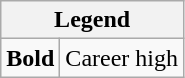<table class="wikitable">
<tr>
<th colspan="2">Legend</th>
</tr>
<tr>
<td><strong>Bold</strong></td>
<td>Career high</td>
</tr>
</table>
